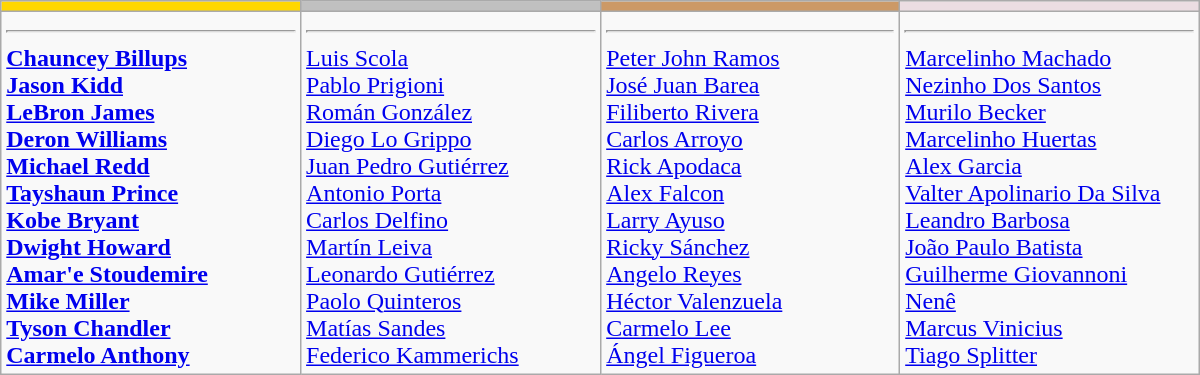<table border="1" cellpadding="2" width="800" class="wikitable">
<tr>
<td !align="center" width="200" bgcolor="gold"></td>
<td !align="center" width="200" bgcolor="silver"></td>
<td !align="center" width="200" bgcolor="#cc9966"></td>
<td !align="center" width="200" bgcolor="#EBDDE2"></td>
</tr>
<tr valign=top>
<td><strong> <hr> <a href='#'>Chauncey Billups</a> <br> <a href='#'>Jason Kidd</a> <br> <a href='#'>LeBron James</a> <br> <a href='#'>Deron Williams</a> <br> <a href='#'>Michael Redd</a> <br> <a href='#'>Tayshaun Prince</a> <br> <a href='#'>Kobe Bryant</a> <br> <a href='#'>Dwight Howard</a> <br> <a href='#'>Amar'e Stoudemire</a> <br> <a href='#'>Mike Miller</a> <br> <a href='#'>Tyson Chandler</a> <br> <a href='#'>Carmelo Anthony</a></strong></td>
<td> <hr> <a href='#'>Luis Scola</a> <br> <a href='#'>Pablo Prigioni</a> <br> <a href='#'>Román González</a> <br> <a href='#'>Diego Lo Grippo</a> <br> <a href='#'>Juan Pedro Gutiérrez</a> <br> <a href='#'>Antonio Porta</a> <br> <a href='#'>Carlos Delfino</a> <br> <a href='#'>Martín Leiva</a> <br> <a href='#'>Leonardo Gutiérrez</a> <br> <a href='#'>Paolo Quinteros</a> <br> <a href='#'>Matías Sandes</a> <br> <a href='#'>Federico Kammerichs</a></td>
<td> <hr> <a href='#'>Peter John Ramos</a> <br> <a href='#'>José Juan Barea</a> <br> <a href='#'>Filiberto Rivera</a> <br> <a href='#'>Carlos Arroyo</a> <br> <a href='#'>Rick Apodaca</a> <br> <a href='#'>Alex Falcon</a> <br> <a href='#'>Larry Ayuso</a> <br> <a href='#'>Ricky Sánchez</a> <br> <a href='#'>Angelo Reyes</a> <br> <a href='#'>Héctor Valenzuela</a> <br> <a href='#'>Carmelo Lee</a> <br> <a href='#'>Ángel Figueroa</a></td>
<td> <hr> <a href='#'>Marcelinho Machado</a> <br> <a href='#'>Nezinho Dos Santos</a> <br> <a href='#'>Murilo Becker</a> <br> <a href='#'>Marcelinho Huertas</a> <br> <a href='#'>Alex Garcia</a> <br> <a href='#'>Valter Apolinario Da Silva</a> <br> <a href='#'>Leandro Barbosa</a> <br> <a href='#'>João Paulo Batista</a> <br> <a href='#'>Guilherme Giovannoni</a> <br> <a href='#'>Nenê</a> <br> <a href='#'>Marcus Vinicius</a> <br> <a href='#'>Tiago Splitter</a></td>
</tr>
</table>
